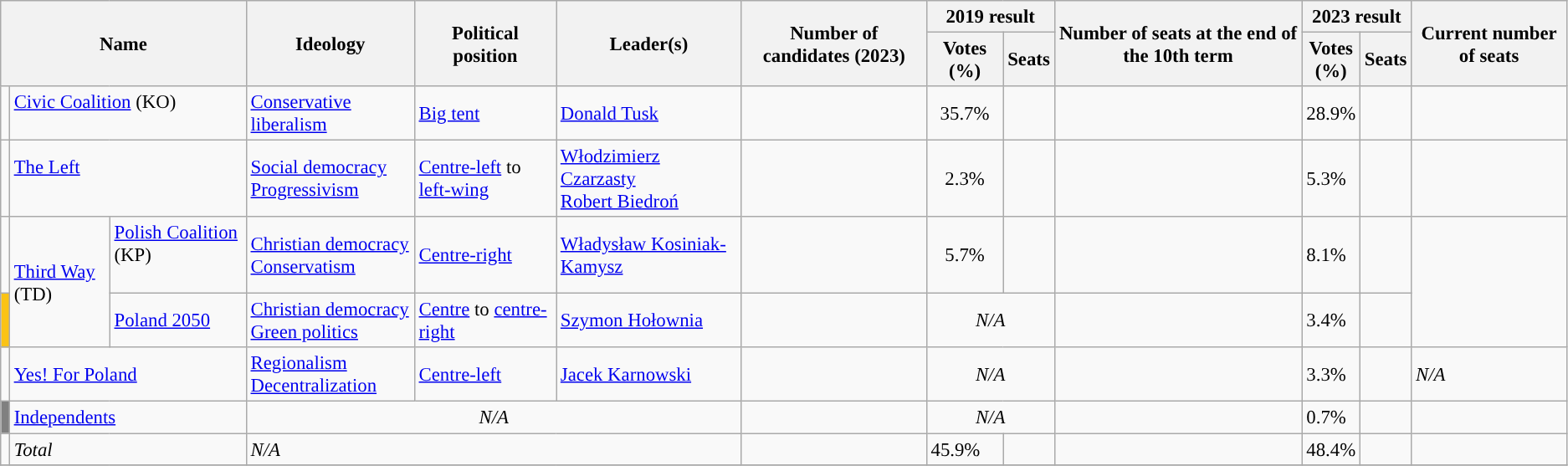<table class=wikitable style="font-size:95%;">
<tr>
<th colspan="3" rowspan="2">Name</th>
<th rowspan="2">Ideology</th>
<th rowspan="2">Political position</th>
<th rowspan="2">Leader(s)</th>
<th rowspan="2">Number of candidates (2023)</th>
<th colspan="2">2019 result</th>
<th rowspan="2">Number of seats at the end of the 10th term</th>
<th colspan="2">2023 result</th>
<th rowspan="2">Current number of seats</th>
</tr>
<tr>
<th>Votes (%)</th>
<th>Seats</th>
<th>Votes<br>(%)</th>
<th>Seats</th>
</tr>
<tr>
<td style="background:"></td>
<td colspan="2"><a href='#'>Civic Coalition</a> (KO)<br><br></td>
<td><a href='#'>Conservative liberalism</a></td>
<td><a href='#'>Big tent</a></td>
<td><a href='#'>Donald Tusk</a></td>
<td></td>
<td style="text-align:center;">35.7%</td>
<td></td>
<td></td>
<td>28.9%</td>
<td></td>
<td></td>
</tr>
<tr>
<td style="background:"></td>
<td colspan="2"><a href='#'>The Left</a><br><br></td>
<td><a href='#'>Social democracy</a><br><a href='#'>Progressivism</a></td>
<td><a href='#'>Centre-left</a> to  <a href='#'>left-wing</a></td>
<td><a href='#'>Włodzimierz Czarzasty</a><br><a href='#'>Robert Biedroń</a></td>
<td></td>
<td style="text-align:center;">2.3%</td>
<td></td>
<td></td>
<td>5.3%</td>
<td></td>
<td></td>
</tr>
<tr>
<td style="background:"></td>
<td rowspan="2"><a href='#'>Third Way</a> (TD)<br></td>
<td><a href='#'>Polish Coalition</a> (KP)<br><br></td>
<td><a href='#'>Christian democracy</a><br><a href='#'>Conservatism</a></td>
<td><a href='#'>Centre-right</a></td>
<td><a href='#'>Władysław Kosiniak-Kamysz</a></td>
<td></td>
<td style="text-align:center;">5.7%</td>
<td></td>
<td></td>
<td>8.1%</td>
<td></td>
<td rowspan="2"></td>
</tr>
<tr>
<td style="background:#fbc314;"></td>
<td><a href='#'>Poland 2050</a><br></td>
<td><a href='#'>Christian democracy</a><br><a href='#'>Green politics</a></td>
<td><a href='#'>Centre</a> to <a href='#'>centre-right</a></td>
<td><a href='#'>Szymon Hołownia</a></td>
<td></td>
<td colspan="2" style="text-align:center;"><em>N/A</em></td>
<td></td>
<td>3.4%</td>
<td></td>
</tr>
<tr>
<td style="background:"></td>
<td colspan="2"><a href='#'>Yes! For Poland</a><br></td>
<td><a href='#'>Regionalism</a><br><a href='#'>Decentralization</a></td>
<td><a href='#'>Centre-left</a></td>
<td><a href='#'>Jacek Karnowski</a></td>
<td></td>
<td colspan="2" style="text-align:center;"><em>N/A</em></td>
<td> </td>
<td>3.3%</td>
<td></td>
<td><em>N/A</em></td>
</tr>
<tr>
<td style="background:grey;"></td>
<td colspan="2"><a href='#'>Independents</a></td>
<td colspan="3" style="text-align:center;"><em>N/A</em></td>
<td></td>
<td colspan="2" style="text-align:center;"><em>N/A</em></td>
<td></td>
<td>0.7%</td>
<td></td>
<td></td>
</tr>
<tr>
<td style="background:"></td>
<td colspan="2"><em>Total</em></td>
<td colspan="3"><em>N/A</em></td>
<td></td>
<td>45.9%</td>
<td></td>
<td></td>
<td>48.4%</td>
<td></td>
<td></td>
</tr>
<tr>
</tr>
</table>
